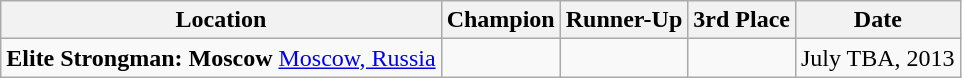<table class="wikitable">
<tr>
<th>Location</th>
<th>Champion</th>
<th>Runner-Up</th>
<th>3rd Place</th>
<th>Date</th>
</tr>
<tr>
<td><strong>Elite Strongman: Moscow</strong>  <a href='#'>Moscow, Russia</a></td>
<td></td>
<td></td>
<td></td>
<td>July TBA, 2013</td>
</tr>
</table>
